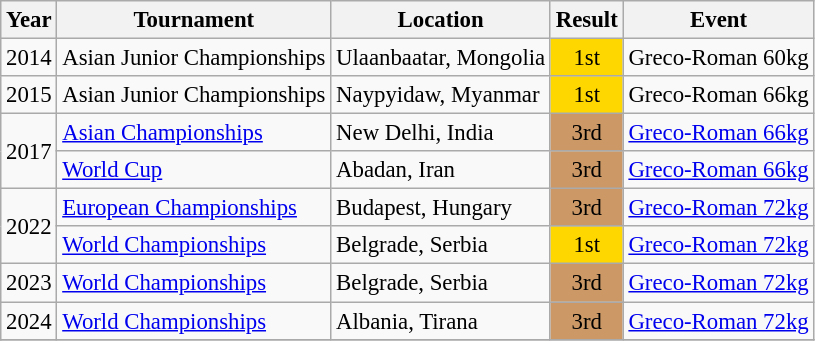<table class="wikitable" style="font-size:95%;">
<tr>
<th>Year</th>
<th>Tournament</th>
<th>Location</th>
<th>Result</th>
<th>Event</th>
</tr>
<tr>
<td>2014</td>
<td>Asian Junior Championships</td>
<td>Ulaanbaatar, Mongolia</td>
<td align="center" bgcolor="gold">1st</td>
<td>Greco-Roman 60kg</td>
</tr>
<tr>
<td>2015</td>
<td>Asian Junior Championships</td>
<td>Naypyidaw, Myanmar</td>
<td align="center" bgcolor="gold">1st</td>
<td>Greco-Roman 66kg</td>
</tr>
<tr>
<td rowspan=2>2017</td>
<td><a href='#'>Asian Championships</a></td>
<td>New Delhi, India</td>
<td align="center" bgcolor="cc9966">3rd</td>
<td><a href='#'>Greco-Roman 66kg</a></td>
</tr>
<tr>
<td><a href='#'>World Cup</a></td>
<td>Abadan, Iran</td>
<td align="center" bgcolor="cc9966">3rd</td>
<td><a href='#'>Greco-Roman 66kg</a></td>
</tr>
<tr>
<td rowspan=2>2022</td>
<td><a href='#'>European Championships</a></td>
<td>Budapest, Hungary</td>
<td align="center" bgcolor="cc9966">3rd</td>
<td><a href='#'>Greco-Roman 72kg</a></td>
</tr>
<tr>
<td><a href='#'>World Championships</a></td>
<td>Belgrade, Serbia</td>
<td align="center" bgcolor="gold">1st</td>
<td><a href='#'>Greco-Roman 72kg</a></td>
</tr>
<tr>
<td>2023</td>
<td><a href='#'>World Championships</a></td>
<td>Belgrade, Serbia</td>
<td align="center" bgcolor="cc9966">3rd</td>
<td><a href='#'>Greco-Roman 72kg</a></td>
</tr>
<tr>
<td>2024</td>
<td><a href='#'>World Championships</a></td>
<td>Albania, Tirana</td>
<td align="center" bgcolor="cc9966">3rd</td>
<td><a href='#'>Greco-Roman 72kg</a></td>
</tr>
<tr>
</tr>
</table>
